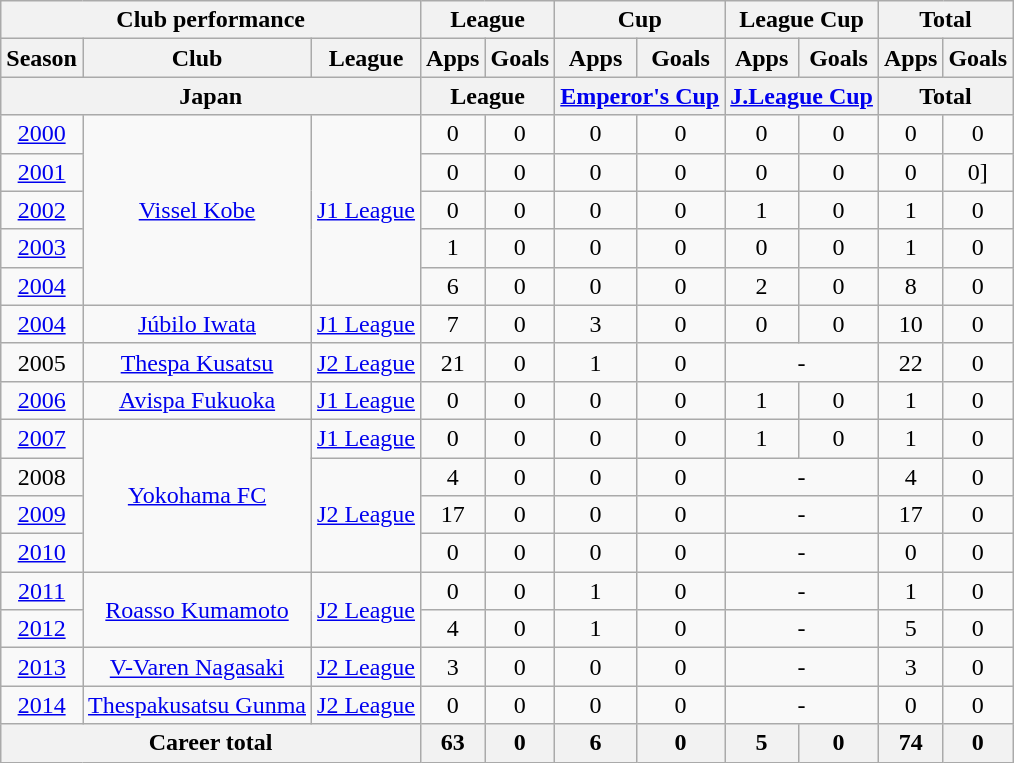<table class="wikitable" style="text-align:center">
<tr>
<th colspan=3>Club performance</th>
<th colspan=2>League</th>
<th colspan=2>Cup</th>
<th colspan=2>League Cup</th>
<th colspan=2>Total</th>
</tr>
<tr>
<th>Season</th>
<th>Club</th>
<th>League</th>
<th>Apps</th>
<th>Goals</th>
<th>Apps</th>
<th>Goals</th>
<th>Apps</th>
<th>Goals</th>
<th>Apps</th>
<th>Goals</th>
</tr>
<tr>
<th colspan=3>Japan</th>
<th colspan=2>League</th>
<th colspan=2><a href='#'>Emperor's Cup</a></th>
<th colspan=2><a href='#'>J.League Cup</a></th>
<th colspan=2>Total</th>
</tr>
<tr>
<td><a href='#'>2000</a></td>
<td rowspan="5"><a href='#'>Vissel Kobe</a></td>
<td rowspan="5"><a href='#'>J1 League</a></td>
<td>0</td>
<td>0</td>
<td>0</td>
<td>0</td>
<td>0</td>
<td>0</td>
<td>0</td>
<td>0</td>
</tr>
<tr>
<td><a href='#'>2001</a></td>
<td>0</td>
<td>0</td>
<td>0</td>
<td>0</td>
<td>0</td>
<td>0</td>
<td>0</td>
<td>0]</td>
</tr>
<tr>
<td><a href='#'>2002</a></td>
<td>0</td>
<td>0</td>
<td>0</td>
<td>0</td>
<td>1</td>
<td>0</td>
<td>1</td>
<td>0</td>
</tr>
<tr>
<td><a href='#'>2003</a></td>
<td>1</td>
<td>0</td>
<td>0</td>
<td>0</td>
<td>0</td>
<td>0</td>
<td>1</td>
<td>0</td>
</tr>
<tr>
<td><a href='#'>2004</a></td>
<td>6</td>
<td>0</td>
<td>0</td>
<td>0</td>
<td>2</td>
<td>0</td>
<td>8</td>
<td>0</td>
</tr>
<tr>
<td><a href='#'>2004</a></td>
<td><a href='#'>Júbilo Iwata</a></td>
<td><a href='#'>J1 League</a></td>
<td>7</td>
<td>0</td>
<td>3</td>
<td>0</td>
<td>0</td>
<td>0</td>
<td>10</td>
<td>0</td>
</tr>
<tr>
<td>2005</td>
<td><a href='#'>Thespa Kusatsu</a></td>
<td><a href='#'>J2 League</a></td>
<td>21</td>
<td>0</td>
<td>1</td>
<td>0</td>
<td colspan="2">-</td>
<td>22</td>
<td>0</td>
</tr>
<tr>
<td><a href='#'>2006</a></td>
<td><a href='#'>Avispa Fukuoka</a></td>
<td><a href='#'>J1 League</a></td>
<td>0</td>
<td>0</td>
<td>0</td>
<td>0</td>
<td>1</td>
<td>0</td>
<td>1</td>
<td>0</td>
</tr>
<tr>
<td><a href='#'>2007</a></td>
<td rowspan="4"><a href='#'>Yokohama FC</a></td>
<td><a href='#'>J1 League</a></td>
<td>0</td>
<td>0</td>
<td>0</td>
<td>0</td>
<td>1</td>
<td>0</td>
<td>1</td>
<td>0</td>
</tr>
<tr>
<td>2008</td>
<td rowspan="3"><a href='#'>J2 League</a></td>
<td>4</td>
<td>0</td>
<td>0</td>
<td>0</td>
<td colspan="2">-</td>
<td>4</td>
<td>0</td>
</tr>
<tr>
<td><a href='#'>2009</a></td>
<td>17</td>
<td>0</td>
<td>0</td>
<td>0</td>
<td colspan="2">-</td>
<td>17</td>
<td>0</td>
</tr>
<tr>
<td><a href='#'>2010</a></td>
<td>0</td>
<td>0</td>
<td>0</td>
<td>0</td>
<td colspan="2">-</td>
<td>0</td>
<td>0</td>
</tr>
<tr>
<td><a href='#'>2011</a></td>
<td rowspan="2"><a href='#'>Roasso Kumamoto</a></td>
<td rowspan="2"><a href='#'>J2 League</a></td>
<td>0</td>
<td>0</td>
<td>1</td>
<td>0</td>
<td colspan="2">-</td>
<td>1</td>
<td>0</td>
</tr>
<tr>
<td><a href='#'>2012</a></td>
<td>4</td>
<td>0</td>
<td>1</td>
<td>0</td>
<td colspan="2">-</td>
<td>5</td>
<td>0</td>
</tr>
<tr>
<td><a href='#'>2013</a></td>
<td><a href='#'>V-Varen Nagasaki</a></td>
<td><a href='#'>J2 League</a></td>
<td>3</td>
<td>0</td>
<td>0</td>
<td>0</td>
<td colspan="2">-</td>
<td>3</td>
<td>0</td>
</tr>
<tr>
<td><a href='#'>2014</a></td>
<td><a href='#'>Thespakusatsu Gunma</a></td>
<td><a href='#'>J2 League</a></td>
<td>0</td>
<td>0</td>
<td>0</td>
<td>0</td>
<td colspan="2">-</td>
<td>0</td>
<td>0</td>
</tr>
<tr>
<th colspan=3>Career total</th>
<th>63</th>
<th>0</th>
<th>6</th>
<th>0</th>
<th>5</th>
<th>0</th>
<th>74</th>
<th>0</th>
</tr>
</table>
